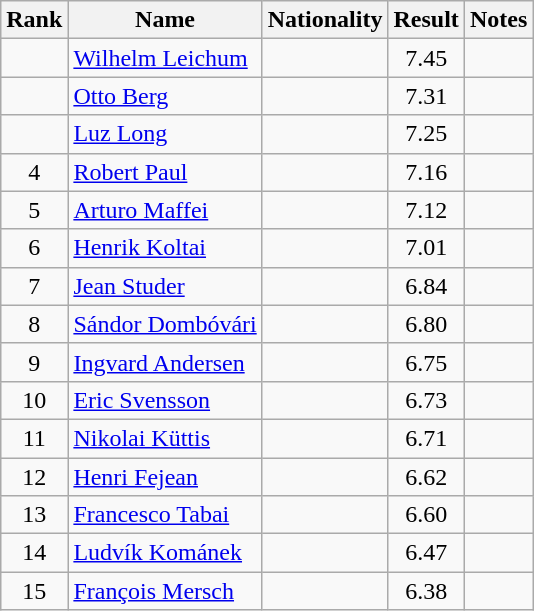<table class="wikitable sortable" style="text-align:center">
<tr>
<th>Rank</th>
<th>Name</th>
<th>Nationality</th>
<th>Result</th>
<th>Notes</th>
</tr>
<tr>
<td></td>
<td align=left><a href='#'>Wilhelm Leichum</a></td>
<td align=left></td>
<td>7.45</td>
<td></td>
</tr>
<tr>
<td></td>
<td align=left><a href='#'>Otto Berg</a></td>
<td align=left></td>
<td>7.31</td>
<td></td>
</tr>
<tr>
<td></td>
<td align=left><a href='#'>Luz Long</a></td>
<td align=left></td>
<td>7.25</td>
<td></td>
</tr>
<tr>
<td>4</td>
<td align=left><a href='#'>Robert Paul</a></td>
<td align=left></td>
<td>7.16</td>
<td></td>
</tr>
<tr>
<td>5</td>
<td align=left><a href='#'>Arturo Maffei</a></td>
<td align=left></td>
<td>7.12</td>
<td></td>
</tr>
<tr>
<td>6</td>
<td align=left><a href='#'>Henrik Koltai</a></td>
<td align=left></td>
<td>7.01</td>
<td></td>
</tr>
<tr>
<td>7</td>
<td align=left><a href='#'>Jean Studer</a></td>
<td align=left></td>
<td>6.84</td>
<td></td>
</tr>
<tr>
<td>8</td>
<td align=left><a href='#'>Sándor Dombóvári</a></td>
<td align=left></td>
<td>6.80</td>
<td></td>
</tr>
<tr>
<td>9</td>
<td align=left><a href='#'>Ingvard Andersen</a></td>
<td align=left></td>
<td>6.75</td>
<td></td>
</tr>
<tr>
<td>10</td>
<td align=left><a href='#'>Eric Svensson</a></td>
<td align=left></td>
<td>6.73</td>
<td></td>
</tr>
<tr>
<td>11</td>
<td align=left><a href='#'>Nikolai Küttis</a></td>
<td align=left></td>
<td>6.71</td>
<td></td>
</tr>
<tr>
<td>12</td>
<td align=left><a href='#'>Henri Fejean</a></td>
<td align=left></td>
<td>6.62</td>
<td></td>
</tr>
<tr>
<td>13</td>
<td align=left><a href='#'>Francesco Tabai</a></td>
<td align=left></td>
<td>6.60</td>
<td></td>
</tr>
<tr>
<td>14</td>
<td align=left><a href='#'>Ludvík Kománek</a></td>
<td align=left></td>
<td>6.47</td>
<td></td>
</tr>
<tr>
<td>15</td>
<td align=left><a href='#'>François Mersch</a></td>
<td align=left></td>
<td>6.38</td>
<td></td>
</tr>
</table>
